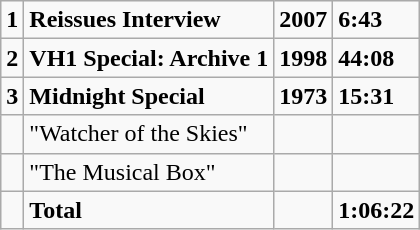<table class="wikitable">
<tr>
<td><strong>1</strong></td>
<td><strong>Reissues Interview</strong></td>
<td><strong>2007</strong></td>
<td><strong>6:43</strong></td>
</tr>
<tr>
<td><strong>2</strong></td>
<td><strong>VH1 Special: Archive 1</strong></td>
<td><strong>1998</strong></td>
<td><strong>44:08</strong></td>
</tr>
<tr>
<td><strong>3</strong></td>
<td><strong>Midnight Special</strong></td>
<td><strong>1973</strong></td>
<td><strong>15:31</strong></td>
</tr>
<tr>
<td></td>
<td>"Watcher of the Skies"</td>
<td></td>
<td></td>
</tr>
<tr>
<td></td>
<td>"The Musical Box"</td>
<td></td>
<td></td>
</tr>
<tr>
<td></td>
<td><strong>Total</strong></td>
<td></td>
<td><strong>1:06:22</strong></td>
</tr>
</table>
